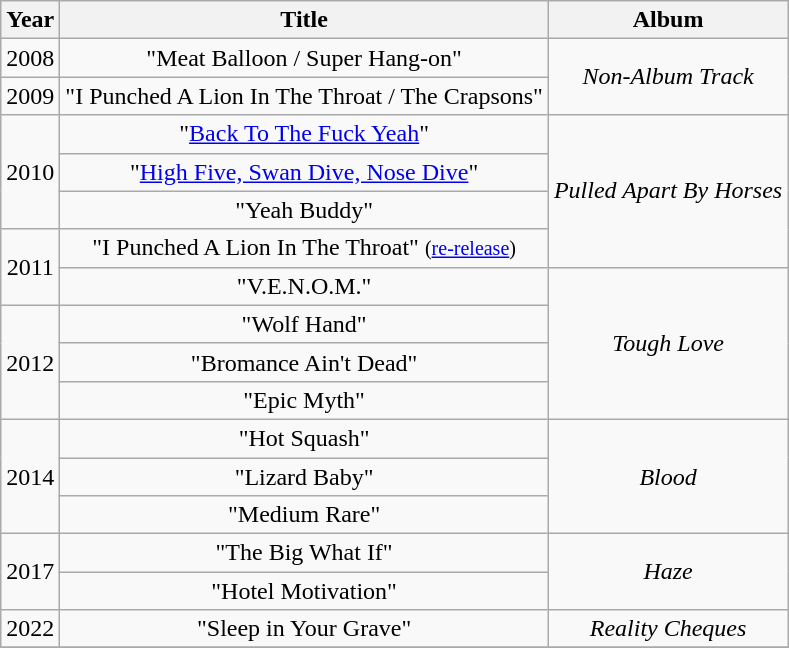<table class="wikitable" style="text-align:center;">
<tr>
<th>Year</th>
<th>Title</th>
<th>Album</th>
</tr>
<tr>
<td>2008</td>
<td>"Meat Balloon / Super Hang-on"</td>
<td rowspan="2"><em>Non-Album Track</em></td>
</tr>
<tr>
<td>2009</td>
<td>"I Punched A Lion In The Throat / The Crapsons"</td>
</tr>
<tr>
<td rowspan="3">2010</td>
<td>"<a href='#'>Back To The Fuck Yeah</a>"</td>
<td rowspan="4"><em>Pulled Apart By Horses</em></td>
</tr>
<tr>
<td>"<a href='#'>High Five, Swan Dive, Nose Dive</a>"</td>
</tr>
<tr>
<td>"Yeah Buddy"</td>
</tr>
<tr>
<td rowspan="2">2011</td>
<td>"I Punched A Lion In The Throat" <small>(<a href='#'>re-release</a>)</small></td>
</tr>
<tr>
<td>"V.E.N.O.M."</td>
<td rowspan="4"><em>Tough Love</em></td>
</tr>
<tr>
<td rowspan="3">2012</td>
<td>"Wolf Hand"</td>
</tr>
<tr>
<td>"Bromance Ain't Dead"</td>
</tr>
<tr>
<td>"Epic Myth"</td>
</tr>
<tr>
<td rowspan="3">2014</td>
<td>"Hot Squash"</td>
<td rowspan="3"><em>Blood</em></td>
</tr>
<tr>
<td>"Lizard Baby"</td>
</tr>
<tr>
<td>"Medium Rare"</td>
</tr>
<tr>
<td rowspan="2">2017</td>
<td>"The Big What If"</td>
<td rowspan="2"><em>Haze</em></td>
</tr>
<tr>
<td>"Hotel Motivation"</td>
</tr>
<tr>
<td rowspan="1">2022</td>
<td>"Sleep in Your Grave"</td>
<td rowspan="1"><em>Reality Cheques</em></td>
</tr>
<tr>
</tr>
</table>
